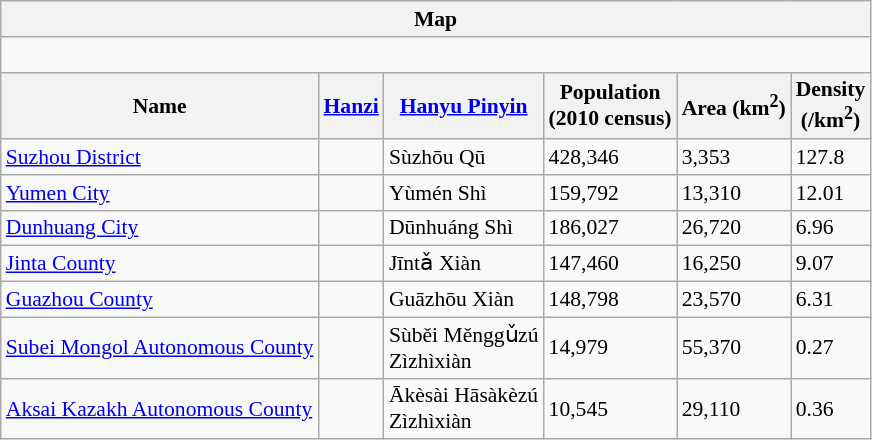<table class="wikitable" style="font-size:90%;">
<tr>
<th colspan="6">Map</th>
</tr>
<tr>
<td colspan="6"><div><br> 









</div></td>
</tr>
<tr>
<th>Name</th>
<th><a href='#'>Hanzi</a></th>
<th><a href='#'>Hanyu Pinyin</a></th>
<th>Population<br>(2010 census)</th>
<th>Area (km<sup>2</sup>)</th>
<th>Density<br>(/km<sup>2</sup>)</th>
</tr>
<tr --------->
<td><a href='#'>Suzhou District</a></td>
<td></td>
<td>Sùzhōu Qū</td>
<td>428,346</td>
<td>3,353</td>
<td>127.8</td>
</tr>
<tr --------->
<td><a href='#'>Yumen City</a></td>
<td></td>
<td>Yùmén Shì</td>
<td>159,792</td>
<td>13,310</td>
<td>12.01</td>
</tr>
<tr --------->
<td><a href='#'>Dunhuang City</a></td>
<td></td>
<td>Dūnhuáng Shì</td>
<td>186,027</td>
<td>26,720</td>
<td>6.96</td>
</tr>
<tr --------->
<td><a href='#'>Jinta County</a></td>
<td></td>
<td>Jīntǎ Xiàn</td>
<td>147,460</td>
<td>16,250</td>
<td>9.07</td>
</tr>
<tr --------->
<td><a href='#'>Guazhou County</a></td>
<td></td>
<td>Guāzhōu Xiàn</td>
<td>148,798</td>
<td>23,570</td>
<td>6.31</td>
</tr>
<tr --------->
<td><a href='#'>Subei Mongol Autonomous County</a></td>
<td></td>
<td>Sùběi Měnggǔzú<br>Zìzhìxiàn</td>
<td>14,979</td>
<td>55,370</td>
<td>0.27</td>
</tr>
<tr --------->
<td><a href='#'>Aksai Kazakh Autonomous County</a></td>
<td></td>
<td>Ākèsài Hāsàkèzú<br>Zìzhìxiàn</td>
<td>10,545</td>
<td>29,110</td>
<td>0.36</td>
</tr>
</table>
